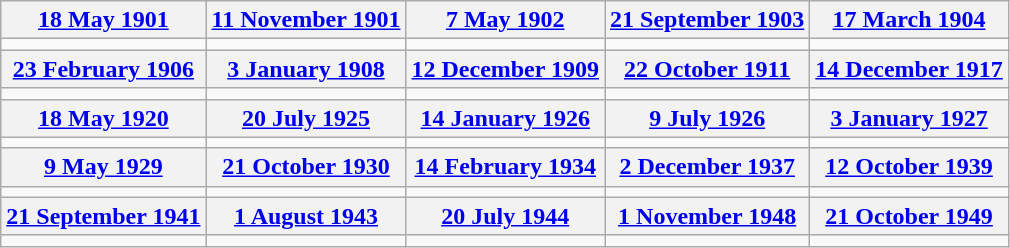<table class="wikitable">
<tr>
<th align="center"><a href='#'>18 May 1901</a></th>
<th align="center"><a href='#'>11 November 1901</a></th>
<th align="center"><a href='#'>7 May 1902</a></th>
<th align="center"><a href='#'>21 September 1903</a></th>
<th align="center"><a href='#'>17 March 1904</a></th>
</tr>
<tr>
<td></td>
<td></td>
<td></td>
<td></td>
<td></td>
</tr>
<tr>
<th align="center"><a href='#'>23 February 1906</a></th>
<th align="center"><a href='#'>3 January 1908</a></th>
<th align="center"><a href='#'>12 December 1909</a></th>
<th align="center"><a href='#'>22 October 1911</a></th>
<th align="center"><a href='#'>14 December 1917</a></th>
</tr>
<tr>
<td></td>
<td></td>
<td></td>
<td></td>
<td></td>
</tr>
<tr>
<th align="center"><a href='#'>18 May 1920</a></th>
<th align="center"><a href='#'>20 July 1925</a></th>
<th align="center"><a href='#'>14 January 1926</a></th>
<th align="center"><a href='#'>9 July 1926</a></th>
<th align="center"><a href='#'>3 January 1927</a></th>
</tr>
<tr>
<td></td>
<td></td>
<td></td>
<td></td>
<td></td>
</tr>
<tr>
<th align="center"><a href='#'>9 May 1929</a></th>
<th align="center"><a href='#'>21 October 1930</a></th>
<th align="center"><a href='#'>14 February 1934</a></th>
<th align="center"><a href='#'>2 December 1937</a></th>
<th align="center"><a href='#'>12 October 1939</a></th>
</tr>
<tr>
<td></td>
<td></td>
<td></td>
<td></td>
<td></td>
</tr>
<tr>
<th align="center"><a href='#'>21 September 1941</a></th>
<th align="center"><a href='#'>1 August 1943</a></th>
<th align="center"><a href='#'>20 July 1944</a></th>
<th align="center"><a href='#'>1 November 1948</a></th>
<th align="center"><a href='#'>21 October 1949</a></th>
</tr>
<tr>
<td></td>
<td></td>
<td></td>
<td></td>
<td></td>
</tr>
</table>
